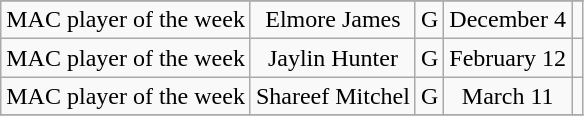<table class="wikitable sortable" border="1">
<tr align=center>
</tr>
<tr align="center">
<td>MAC player of the week</td>
<td>Elmore James</td>
<td>G</td>
<td>December 4</td>
<td></td>
</tr>
<tr align="center">
<td>MAC player of the week</td>
<td>Jaylin Hunter</td>
<td>G</td>
<td>February 12</td>
<td></td>
</tr>
<tr align="center">
<td>MAC player of the week</td>
<td>Shareef Mitchel</td>
<td>G</td>
<td>March 11</td>
<td></td>
</tr>
<tr>
</tr>
</table>
